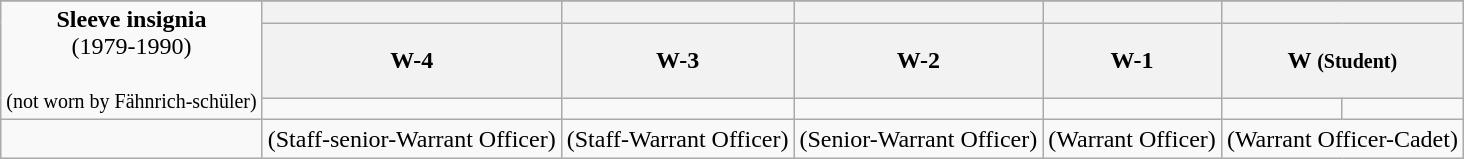<table class="wikitable">
<tr>
</tr>
<tr align="center">
<td rowspan=3; align="center"><strong>Sleeve insignia</strong><br>(1979-1990)<br><br><small>(not worn by Fähnrich-schüler)</small></td>
<th></th>
<th></th>
<th></th>
<th></th>
<th colspan=2></th>
</tr>
<tr align="center">
<th>W-4</th>
<th>W-3</th>
<th>W-2</th>
<th>W-1</th>
<th colspan=2>W <small>(Student)</small></th>
</tr>
<tr align="center">
<td></td>
<td></td>
<td></td>
<td></td>
<td></td>
<td></td>
</tr>
<tr align="center">
<td></td>
<td>(Staff-senior-Warrant Officer)</td>
<td>(Staff-Warrant Officer)</td>
<td>(Senior-Warrant Officer)</td>
<td>(Warrant Officer)</td>
<td colspan=2>(Warrant Officer-Cadet)</td>
</tr>
</table>
